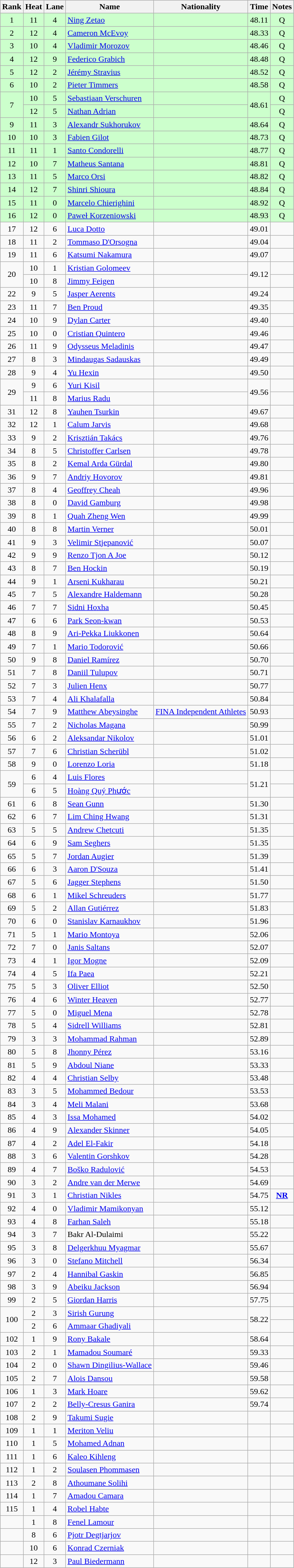<table class="wikitable sortable" style="text-align:center">
<tr>
<th>Rank</th>
<th>Heat</th>
<th>Lane</th>
<th>Name</th>
<th>Nationality</th>
<th>Time</th>
<th>Notes</th>
</tr>
<tr bgcolor=ccffcc>
<td>1</td>
<td>11</td>
<td>4</td>
<td align=left><a href='#'>Ning Zetao</a></td>
<td align=left></td>
<td>48.11</td>
<td>Q</td>
</tr>
<tr bgcolor=ccffcc>
<td>2</td>
<td>12</td>
<td>4</td>
<td align=left><a href='#'>Cameron McEvoy</a></td>
<td align=left></td>
<td>48.33</td>
<td>Q</td>
</tr>
<tr bgcolor=ccffcc>
<td>3</td>
<td>10</td>
<td>4</td>
<td align=left><a href='#'>Vladimir Morozov</a></td>
<td align=left></td>
<td>48.46</td>
<td>Q</td>
</tr>
<tr bgcolor=ccffcc>
<td>4</td>
<td>12</td>
<td>9</td>
<td align=left><a href='#'>Federico Grabich</a></td>
<td align=left></td>
<td>48.48</td>
<td>Q</td>
</tr>
<tr bgcolor=ccffcc>
<td>5</td>
<td>12</td>
<td>2</td>
<td align=left><a href='#'>Jérémy Stravius</a></td>
<td align=left></td>
<td>48.52</td>
<td>Q</td>
</tr>
<tr bgcolor=ccffcc>
<td>6</td>
<td>10</td>
<td>2</td>
<td align=left><a href='#'>Pieter Timmers</a></td>
<td align=left></td>
<td>48.58</td>
<td>Q</td>
</tr>
<tr bgcolor=ccffcc>
<td rowspan=2>7</td>
<td>10</td>
<td>5</td>
<td align=left><a href='#'>Sebastiaan Verschuren</a></td>
<td align=left></td>
<td rowspan=2>48.61</td>
<td>Q</td>
</tr>
<tr bgcolor=ccffcc>
<td>12</td>
<td>5</td>
<td align=left><a href='#'>Nathan Adrian</a></td>
<td align=left></td>
<td>Q</td>
</tr>
<tr bgcolor=ccffcc>
<td>9</td>
<td>11</td>
<td>3</td>
<td align=left><a href='#'>Alexandr Sukhorukov</a></td>
<td align=left></td>
<td>48.64</td>
<td>Q</td>
</tr>
<tr bgcolor=ccffcc>
<td>10</td>
<td>10</td>
<td>3</td>
<td align=left><a href='#'>Fabien Gilot</a></td>
<td align=left></td>
<td>48.73</td>
<td>Q</td>
</tr>
<tr bgcolor=ccffcc>
<td>11</td>
<td>11</td>
<td>1</td>
<td align=left><a href='#'>Santo Condorelli</a></td>
<td align=left></td>
<td>48.77</td>
<td>Q</td>
</tr>
<tr bgcolor=ccffcc>
<td>12</td>
<td>10</td>
<td>7</td>
<td align=left><a href='#'>Matheus Santana</a></td>
<td align=left></td>
<td>48.81</td>
<td>Q</td>
</tr>
<tr bgcolor=ccffcc>
<td>13</td>
<td>11</td>
<td>5</td>
<td align=left><a href='#'>Marco Orsi</a></td>
<td align=left></td>
<td>48.82</td>
<td>Q</td>
</tr>
<tr bgcolor=ccffcc>
<td>14</td>
<td>12</td>
<td>7</td>
<td align=left><a href='#'>Shinri Shioura</a></td>
<td align=left></td>
<td>48.84</td>
<td>Q</td>
</tr>
<tr bgcolor=ccffcc>
<td>15</td>
<td>11</td>
<td>0</td>
<td align=left><a href='#'>Marcelo Chierighini</a></td>
<td align=left></td>
<td>48.92</td>
<td>Q</td>
</tr>
<tr bgcolor=ccffcc>
<td>16</td>
<td>12</td>
<td>0</td>
<td align=left><a href='#'>Paweł Korzeniowski</a></td>
<td align=left></td>
<td>48.93</td>
<td>Q</td>
</tr>
<tr>
<td>17</td>
<td>12</td>
<td>6</td>
<td align=left><a href='#'>Luca Dotto</a></td>
<td align=left></td>
<td>49.01</td>
<td></td>
</tr>
<tr>
<td>18</td>
<td>11</td>
<td>2</td>
<td align=left><a href='#'>Tommaso D'Orsogna</a></td>
<td align=left></td>
<td>49.04</td>
<td></td>
</tr>
<tr>
<td>19</td>
<td>11</td>
<td>6</td>
<td align=left><a href='#'>Katsumi Nakamura</a></td>
<td align=left></td>
<td>49.07</td>
<td></td>
</tr>
<tr>
<td rowspan=2>20</td>
<td>10</td>
<td>1</td>
<td align=left><a href='#'>Kristian Golomeev</a></td>
<td align=left></td>
<td rowspan=2>49.12</td>
<td></td>
</tr>
<tr>
<td>10</td>
<td>8</td>
<td align=left><a href='#'>Jimmy Feigen</a></td>
<td align=left></td>
<td></td>
</tr>
<tr>
<td>22</td>
<td>9</td>
<td>5</td>
<td align=left><a href='#'>Jasper Aerents</a></td>
<td align=left></td>
<td>49.24</td>
<td></td>
</tr>
<tr>
<td>23</td>
<td>11</td>
<td>7</td>
<td align=left><a href='#'>Ben Proud</a></td>
<td align=left></td>
<td>49.35</td>
<td></td>
</tr>
<tr>
<td>24</td>
<td>10</td>
<td>9</td>
<td align=left><a href='#'>Dylan Carter</a></td>
<td align=left></td>
<td>49.40</td>
<td></td>
</tr>
<tr>
<td>25</td>
<td>10</td>
<td>0</td>
<td align=left><a href='#'>Cristian Quintero</a></td>
<td align=left></td>
<td>49.46</td>
<td></td>
</tr>
<tr>
<td>26</td>
<td>11</td>
<td>9</td>
<td align=left><a href='#'>Odysseus Meladinis</a></td>
<td align=left></td>
<td>49.47</td>
<td></td>
</tr>
<tr>
<td>27</td>
<td>8</td>
<td>3</td>
<td align=left><a href='#'>Mindaugas Sadauskas</a></td>
<td align=left></td>
<td>49.49</td>
<td></td>
</tr>
<tr>
<td>28</td>
<td>9</td>
<td>4</td>
<td align=left><a href='#'>Yu Hexin</a></td>
<td align=left></td>
<td>49.50</td>
<td></td>
</tr>
<tr>
<td rowspan=2>29</td>
<td>9</td>
<td>6</td>
<td align=left><a href='#'>Yuri Kisil</a></td>
<td align=left></td>
<td rowspan=2>49.56</td>
<td></td>
</tr>
<tr>
<td>11</td>
<td>8</td>
<td align=left><a href='#'>Marius Radu</a></td>
<td align=left></td>
<td></td>
</tr>
<tr>
<td>31</td>
<td>12</td>
<td>8</td>
<td align=left><a href='#'>Yauhen Tsurkin</a></td>
<td align=left></td>
<td>49.67</td>
<td></td>
</tr>
<tr>
<td>32</td>
<td>12</td>
<td>1</td>
<td align=left><a href='#'>Calum Jarvis</a></td>
<td align=left></td>
<td>49.68</td>
<td></td>
</tr>
<tr>
<td>33</td>
<td>9</td>
<td>2</td>
<td align=left><a href='#'>Krisztián Takács</a></td>
<td align=left></td>
<td>49.76</td>
<td></td>
</tr>
<tr>
<td>34</td>
<td>8</td>
<td>5</td>
<td align=left><a href='#'>Christoffer Carlsen</a></td>
<td align=left></td>
<td>49.78</td>
<td></td>
</tr>
<tr>
<td>35</td>
<td>8</td>
<td>2</td>
<td align=left><a href='#'>Kemal Arda Gürdal</a></td>
<td align=left></td>
<td>49.80</td>
<td></td>
</tr>
<tr>
<td>36</td>
<td>9</td>
<td>7</td>
<td align=left><a href='#'>Andriy Hovorov</a></td>
<td align=left></td>
<td>49.81</td>
<td></td>
</tr>
<tr>
<td>37</td>
<td>8</td>
<td>4</td>
<td align=left><a href='#'>Geoffrey Cheah</a></td>
<td align=left></td>
<td>49.96</td>
<td></td>
</tr>
<tr>
<td>38</td>
<td>8</td>
<td>0</td>
<td align=left><a href='#'>David Gamburg</a></td>
<td align=left></td>
<td>49.98</td>
<td></td>
</tr>
<tr>
<td>39</td>
<td>8</td>
<td>1</td>
<td align=left><a href='#'>Quah Zheng Wen</a></td>
<td align=left></td>
<td>49.99</td>
<td></td>
</tr>
<tr>
<td>40</td>
<td>8</td>
<td>8</td>
<td align=left><a href='#'>Martin Verner</a></td>
<td align=left></td>
<td>50.01</td>
<td></td>
</tr>
<tr>
<td>41</td>
<td>9</td>
<td>3</td>
<td align=left><a href='#'>Velimir Stjepanović</a></td>
<td align=left></td>
<td>50.07</td>
<td></td>
</tr>
<tr>
<td>42</td>
<td>9</td>
<td>9</td>
<td align=left><a href='#'>Renzo Tjon A Joe</a></td>
<td align=left></td>
<td>50.12</td>
<td></td>
</tr>
<tr>
<td>43</td>
<td>8</td>
<td>7</td>
<td align=left><a href='#'>Ben Hockin</a></td>
<td align=left></td>
<td>50.19</td>
<td></td>
</tr>
<tr>
<td>44</td>
<td>9</td>
<td>1</td>
<td align=left><a href='#'>Arseni Kukharau</a></td>
<td align=left></td>
<td>50.21</td>
<td></td>
</tr>
<tr>
<td>45</td>
<td>7</td>
<td>5</td>
<td align=left><a href='#'>Alexandre Haldemann</a></td>
<td align=left></td>
<td>50.28</td>
<td></td>
</tr>
<tr>
<td>46</td>
<td>7</td>
<td>7</td>
<td align=left><a href='#'>Sidni Hoxha</a></td>
<td align=left></td>
<td>50.45</td>
<td></td>
</tr>
<tr>
<td>47</td>
<td>6</td>
<td>6</td>
<td align=left><a href='#'>Park Seon-kwan</a></td>
<td align=left></td>
<td>50.53</td>
<td></td>
</tr>
<tr>
<td>48</td>
<td>8</td>
<td>9</td>
<td align=left><a href='#'>Ari-Pekka Liukkonen</a></td>
<td align=left></td>
<td>50.64</td>
<td></td>
</tr>
<tr>
<td>49</td>
<td>7</td>
<td>1</td>
<td align=left><a href='#'>Mario Todorović</a></td>
<td align=left></td>
<td>50.66</td>
<td></td>
</tr>
<tr>
<td>50</td>
<td>9</td>
<td>8</td>
<td align=left><a href='#'>Daniel Ramírez</a></td>
<td align=left></td>
<td>50.70</td>
<td></td>
</tr>
<tr>
<td>51</td>
<td>7</td>
<td>8</td>
<td align=left><a href='#'>Daniil Tulupov</a></td>
<td align=left></td>
<td>50.71</td>
<td></td>
</tr>
<tr>
<td>52</td>
<td>7</td>
<td>3</td>
<td align=left><a href='#'>Julien Henx</a></td>
<td align=left></td>
<td>50.77</td>
<td></td>
</tr>
<tr>
<td>53</td>
<td>7</td>
<td>4</td>
<td align=left><a href='#'>Ali Khalafalla</a></td>
<td align=left></td>
<td>50.84</td>
<td></td>
</tr>
<tr>
<td>54</td>
<td>7</td>
<td>9</td>
<td align=left><a href='#'>Matthew Abeysinghe</a></td>
<td align=left><a href='#'>FINA Independent Athletes</a></td>
<td>50.93</td>
<td></td>
</tr>
<tr>
<td>55</td>
<td>7</td>
<td>2</td>
<td align=left><a href='#'>Nicholas Magana</a></td>
<td align=left></td>
<td>50.99</td>
<td></td>
</tr>
<tr>
<td>56</td>
<td>6</td>
<td>2</td>
<td align=left><a href='#'>Aleksandar Nikolov</a></td>
<td align=left></td>
<td>51.01</td>
<td></td>
</tr>
<tr>
<td>57</td>
<td>7</td>
<td>6</td>
<td align=left><a href='#'>Christian Scherübl</a></td>
<td align=left></td>
<td>51.02</td>
<td></td>
</tr>
<tr>
<td>58</td>
<td>9</td>
<td>0</td>
<td align=left><a href='#'>Lorenzo Loria</a></td>
<td align=left></td>
<td>51.18</td>
<td></td>
</tr>
<tr>
<td rowspan=2>59</td>
<td>6</td>
<td>4</td>
<td align=left><a href='#'>Luis Flores</a></td>
<td align=left></td>
<td rowspan=2>51.21</td>
<td></td>
</tr>
<tr>
<td>6</td>
<td>5</td>
<td align=left><a href='#'>Hoàng Quý Phước</a></td>
<td align=left></td>
<td></td>
</tr>
<tr>
<td>61</td>
<td>6</td>
<td>8</td>
<td align=left><a href='#'>Sean Gunn</a></td>
<td align=left></td>
<td>51.30</td>
<td></td>
</tr>
<tr>
<td>62</td>
<td>6</td>
<td>7</td>
<td align=left><a href='#'>Lim Ching Hwang</a></td>
<td align=left></td>
<td>51.31</td>
<td></td>
</tr>
<tr>
<td>63</td>
<td>5</td>
<td>5</td>
<td align=left><a href='#'>Andrew Chetcuti</a></td>
<td align=left></td>
<td>51.35</td>
<td></td>
</tr>
<tr>
<td>64</td>
<td>6</td>
<td>9</td>
<td align=left><a href='#'>Sam Seghers</a></td>
<td align=left></td>
<td>51.35</td>
<td></td>
</tr>
<tr>
<td>65</td>
<td>5</td>
<td>7</td>
<td align=left><a href='#'>Jordan Augier</a></td>
<td align=left></td>
<td>51.39</td>
<td></td>
</tr>
<tr>
<td>66</td>
<td>6</td>
<td>3</td>
<td align=left><a href='#'>Aaron D'Souza</a></td>
<td align=left></td>
<td>51.41</td>
<td></td>
</tr>
<tr>
<td>67</td>
<td>5</td>
<td>6</td>
<td align=left><a href='#'>Jagger Stephens</a></td>
<td align=left></td>
<td>51.50</td>
<td></td>
</tr>
<tr>
<td>68</td>
<td>6</td>
<td>1</td>
<td align=left><a href='#'>Mikel Schreuders</a></td>
<td align=left></td>
<td>51.77</td>
<td></td>
</tr>
<tr>
<td>69</td>
<td>5</td>
<td>2</td>
<td align=left><a href='#'>Allan Gutiérrez</a></td>
<td align=left></td>
<td>51.83</td>
<td></td>
</tr>
<tr>
<td>70</td>
<td>6</td>
<td>0</td>
<td align=left><a href='#'>Stanislav Karnaukhov</a></td>
<td align=left></td>
<td>51.96</td>
<td></td>
</tr>
<tr>
<td>71</td>
<td>5</td>
<td>1</td>
<td align=left><a href='#'>Mario Montoya</a></td>
<td align=left></td>
<td>52.06</td>
<td></td>
</tr>
<tr>
<td>72</td>
<td>7</td>
<td>0</td>
<td align=left><a href='#'>Janis Saltans</a></td>
<td align=left></td>
<td>52.07</td>
<td></td>
</tr>
<tr>
<td>73</td>
<td>4</td>
<td>1</td>
<td align=left><a href='#'>Igor Mogne</a></td>
<td align=left></td>
<td>52.09</td>
<td></td>
</tr>
<tr>
<td>74</td>
<td>4</td>
<td>5</td>
<td align=left><a href='#'>Ifa Paea</a></td>
<td align=left></td>
<td>52.21</td>
<td></td>
</tr>
<tr>
<td>75</td>
<td>5</td>
<td>3</td>
<td align=left><a href='#'>Oliver Elliot</a></td>
<td align=left></td>
<td>52.50</td>
<td></td>
</tr>
<tr>
<td>76</td>
<td>4</td>
<td>6</td>
<td align=left><a href='#'>Winter Heaven</a></td>
<td align=left></td>
<td>52.77</td>
<td></td>
</tr>
<tr>
<td>77</td>
<td>5</td>
<td>0</td>
<td align=left><a href='#'>Miguel Mena</a></td>
<td align=left></td>
<td>52.78</td>
<td></td>
</tr>
<tr>
<td>78</td>
<td>5</td>
<td>4</td>
<td align=left><a href='#'>Sidrell Williams</a></td>
<td align=left></td>
<td>52.81</td>
<td></td>
</tr>
<tr>
<td>79</td>
<td>3</td>
<td>3</td>
<td align=left><a href='#'>Mohammad Rahman</a></td>
<td align=left></td>
<td>52.89</td>
<td></td>
</tr>
<tr>
<td>80</td>
<td>5</td>
<td>8</td>
<td align=left><a href='#'>Jhonny Pérez</a></td>
<td align=left></td>
<td>53.16</td>
<td></td>
</tr>
<tr>
<td>81</td>
<td>5</td>
<td>9</td>
<td align=left><a href='#'>Abdoul Niane</a></td>
<td align=left></td>
<td>53.33</td>
<td></td>
</tr>
<tr>
<td>82</td>
<td>4</td>
<td>4</td>
<td align=left><a href='#'>Christian Selby</a></td>
<td align=left></td>
<td>53.48</td>
<td></td>
</tr>
<tr>
<td>83</td>
<td>3</td>
<td>5</td>
<td align=left><a href='#'>Mohammed Bedour</a></td>
<td align=left></td>
<td>53.53</td>
<td></td>
</tr>
<tr>
<td>84</td>
<td>3</td>
<td>4</td>
<td align=left><a href='#'>Meli Malani</a></td>
<td align=left></td>
<td>53.68</td>
<td></td>
</tr>
<tr>
<td>85</td>
<td>4</td>
<td>3</td>
<td align=left><a href='#'>Issa Mohamed</a></td>
<td align=left></td>
<td>54.02</td>
<td></td>
</tr>
<tr>
<td>86</td>
<td>4</td>
<td>9</td>
<td align=left><a href='#'>Alexander Skinner</a></td>
<td align=left></td>
<td>54.05</td>
<td></td>
</tr>
<tr>
<td>87</td>
<td>4</td>
<td>2</td>
<td align=left><a href='#'>Adel El-Fakir</a></td>
<td align=left></td>
<td>54.18</td>
<td></td>
</tr>
<tr>
<td>88</td>
<td>3</td>
<td>6</td>
<td align=left><a href='#'>Valentin Gorshkov</a></td>
<td align=left></td>
<td>54.28</td>
<td></td>
</tr>
<tr>
<td>89</td>
<td>4</td>
<td>7</td>
<td align=left><a href='#'>Boško Radulović</a></td>
<td align=left></td>
<td>54.53</td>
<td></td>
</tr>
<tr>
<td>90</td>
<td>3</td>
<td>2</td>
<td align=left><a href='#'>Andre van der Merwe</a></td>
<td align=left></td>
<td>54.69</td>
<td></td>
</tr>
<tr>
<td>91</td>
<td>3</td>
<td>1</td>
<td align=left><a href='#'>Christian Nikles</a></td>
<td align=left></td>
<td>54.75</td>
<td><strong><a href='#'>NR</a></strong></td>
</tr>
<tr>
<td>92</td>
<td>4</td>
<td>0</td>
<td align=left><a href='#'>Vladimir Mamikonyan</a></td>
<td align=left></td>
<td>55.12</td>
<td></td>
</tr>
<tr>
<td>93</td>
<td>4</td>
<td>8</td>
<td align=left><a href='#'>Farhan Saleh</a></td>
<td align=left></td>
<td>55.18</td>
<td></td>
</tr>
<tr>
<td>94</td>
<td>3</td>
<td>7</td>
<td align=left>Bakr Al-Dulaimi</td>
<td align=left></td>
<td>55.22</td>
<td></td>
</tr>
<tr>
<td>95</td>
<td>3</td>
<td>8</td>
<td align=left><a href='#'>Delgerkhuu Myagmar</a></td>
<td align=left></td>
<td>55.67</td>
<td></td>
</tr>
<tr>
<td>96</td>
<td>3</td>
<td>0</td>
<td align=left><a href='#'>Stefano Mitchell</a></td>
<td align=left></td>
<td>56.34</td>
<td></td>
</tr>
<tr>
<td>97</td>
<td>2</td>
<td>4</td>
<td align=left><a href='#'>Hannibal Gaskin</a></td>
<td align=left></td>
<td>56.85</td>
<td></td>
</tr>
<tr>
<td>98</td>
<td>3</td>
<td>9</td>
<td align=left><a href='#'>Abeiku Jackson</a></td>
<td align=left></td>
<td>56.94</td>
<td></td>
</tr>
<tr>
<td>99</td>
<td>2</td>
<td>5</td>
<td align=left><a href='#'>Giordan Harris</a></td>
<td align=left></td>
<td>57.75</td>
<td></td>
</tr>
<tr>
<td rowspan=2>100</td>
<td>2</td>
<td>3</td>
<td align=left><a href='#'>Sirish Gurung</a></td>
<td align=left></td>
<td rowspan=2>58.22</td>
<td></td>
</tr>
<tr>
<td>2</td>
<td>6</td>
<td align=left><a href='#'>Ammaar Ghadiyali</a></td>
<td align=left></td>
<td></td>
</tr>
<tr>
<td>102</td>
<td>1</td>
<td>9</td>
<td align=left><a href='#'>Rony Bakale</a></td>
<td align=left></td>
<td>58.64</td>
<td></td>
</tr>
<tr>
<td>103</td>
<td>2</td>
<td>1</td>
<td align=left><a href='#'>Mamadou Soumaré</a></td>
<td align=left></td>
<td>59.33</td>
<td></td>
</tr>
<tr>
<td>104</td>
<td>2</td>
<td>0</td>
<td align=left><a href='#'>Shawn Dingilius-Wallace</a></td>
<td align=left></td>
<td>59.46</td>
<td></td>
</tr>
<tr>
<td>105</td>
<td>2</td>
<td>7</td>
<td align=left><a href='#'>Alois Dansou</a></td>
<td align=left></td>
<td>59.58</td>
<td></td>
</tr>
<tr>
<td>106</td>
<td>1</td>
<td>3</td>
<td align=left><a href='#'>Mark Hoare</a></td>
<td align=left></td>
<td>59.62</td>
<td></td>
</tr>
<tr>
<td>107</td>
<td>2</td>
<td>2</td>
<td align=left><a href='#'>Belly-Cresus Ganira</a></td>
<td align=left></td>
<td>59.74</td>
<td></td>
</tr>
<tr>
<td>108</td>
<td>2</td>
<td>9</td>
<td align=left><a href='#'>Takumi Sugie</a></td>
<td align=left></td>
<td></td>
<td></td>
</tr>
<tr>
<td>109</td>
<td>1</td>
<td>1</td>
<td align=left><a href='#'>Meriton Veliu</a></td>
<td align=left></td>
<td></td>
<td></td>
</tr>
<tr>
<td>110</td>
<td>1</td>
<td>5</td>
<td align=left><a href='#'>Mohamed Adnan</a></td>
<td align=left></td>
<td></td>
<td></td>
</tr>
<tr>
<td>111</td>
<td>1</td>
<td>6</td>
<td align=left><a href='#'>Kaleo Kihleng</a></td>
<td align=left></td>
<td></td>
<td></td>
</tr>
<tr>
<td>112</td>
<td>1</td>
<td>2</td>
<td align=left><a href='#'>Soulasen Phommasen</a></td>
<td align=left></td>
<td></td>
<td></td>
</tr>
<tr>
<td>113</td>
<td>2</td>
<td>8</td>
<td align=left><a href='#'>Athoumane Solihi</a></td>
<td align=left></td>
<td></td>
<td></td>
</tr>
<tr>
<td>114</td>
<td>1</td>
<td>7</td>
<td align=left><a href='#'>Amadou Camara</a></td>
<td align=left></td>
<td></td>
<td></td>
</tr>
<tr>
<td>115</td>
<td>1</td>
<td>4</td>
<td align=left><a href='#'>Robel Habte</a></td>
<td align=left></td>
<td></td>
<td></td>
</tr>
<tr>
<td></td>
<td>1</td>
<td>8</td>
<td align=left><a href='#'>Fenel Lamour</a></td>
<td align=left></td>
<td></td>
<td></td>
</tr>
<tr>
<td></td>
<td>8</td>
<td>6</td>
<td align=left><a href='#'>Pjotr Degtjarjov</a></td>
<td align=left></td>
<td></td>
<td></td>
</tr>
<tr>
<td></td>
<td>10</td>
<td>6</td>
<td align=left><a href='#'>Konrad Czerniak</a></td>
<td align=left></td>
<td></td>
<td></td>
</tr>
<tr>
<td></td>
<td>12</td>
<td>3</td>
<td align=left><a href='#'>Paul Biedermann</a></td>
<td align=left></td>
<td></td>
<td></td>
</tr>
</table>
